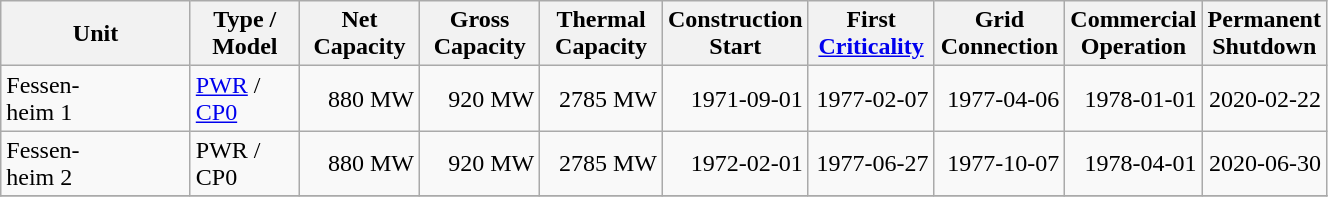<table class="wikitable" style="width:70%;">
<tr class="hintergrundfarbe5">
<th width="20%;">Unit</th>
<th width="10%;">Type / Model</th>
<th width="10%;">Net Capacity</th>
<th width="10%;">Gross Capacity</th>
<th width="10%;">Thermal Capacity</th>
<th width="10%;">Construction Start</th>
<th width="10%;">First <a href='#'>Criticality</a></th>
<th width="10%;">Grid Connection</th>
<th width="10%;">Commercial Operation</th>
<th width="10%;">Permanent Shutdown</th>
</tr>
<tr>
<td>Fessen-<br>heim 1</td>
<td><a href='#'>PWR</a> / <a href='#'>CP0</a></td>
<td align="right">880 MW</td>
<td align="right">920 MW</td>
<td align="right">2785 MW</td>
<td align="right">1971-09-01</td>
<td align="right">1977-02-07</td>
<td align="right">1977-04-06</td>
<td align="right">1978-01-01</td>
<td align="right">2020-02-22</td>
</tr>
<tr>
<td>Fessen-<br>heim 2</td>
<td>PWR / CP0</td>
<td align="right">880 MW</td>
<td align="right">920 MW</td>
<td align="right">2785 MW</td>
<td align="right">1972-02-01</td>
<td align="right">1977-06-27</td>
<td align="right">1977-10-07</td>
<td align="right">1978-04-01</td>
<td align="right">2020-06-30</td>
</tr>
<tr>
</tr>
</table>
